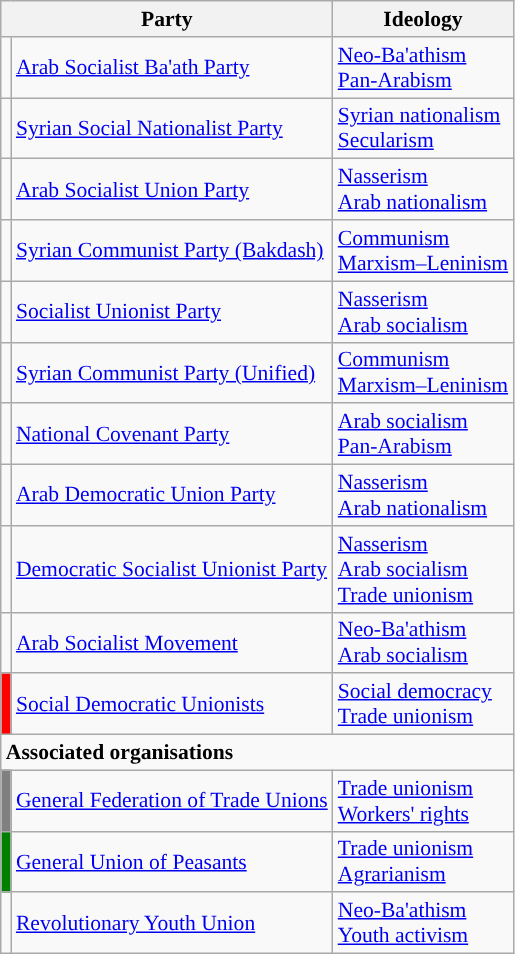<table class="wikitable sortable" style="font-size:90%">
<tr>
<th colspan="2" style="width:200px">Party</th>
<th>Ideology</th>
</tr>
<tr>
<td style="background:"></td>
<td><a href='#'>Arab Socialist Ba'ath Party</a></td>
<td><a href='#'>Neo-Ba'athism</a><br><a href='#'>Pan-Arabism</a></td>
</tr>
<tr>
<td style="background:"></td>
<td><a href='#'>Syrian Social Nationalist Party</a></td>
<td><a href='#'>Syrian nationalism</a><br><a href='#'>Secularism</a></td>
</tr>
<tr>
<td style="background:"></td>
<td><a href='#'>Arab Socialist Union Party</a></td>
<td><a href='#'>Nasserism</a><br><a href='#'>Arab nationalism</a></td>
</tr>
<tr>
<td style="background:"></td>
<td><a href='#'>Syrian Communist Party (Bakdash)</a></td>
<td><a href='#'>Communism</a><br><a href='#'>Marxism–Leninism</a></td>
</tr>
<tr>
<td style="background:"></td>
<td><a href='#'>Socialist Unionist Party</a></td>
<td><a href='#'>Nasserism</a><br><a href='#'>Arab socialism</a></td>
</tr>
<tr>
<td style="background:"></td>
<td><a href='#'>Syrian Communist Party (Unified)</a></td>
<td><a href='#'>Communism</a><br><a href='#'>Marxism–Leninism</a></td>
</tr>
<tr>
<td style="background:"></td>
<td><a href='#'>National Covenant Party</a></td>
<td><a href='#'>Arab socialism</a><br><a href='#'>Pan-Arabism</a></td>
</tr>
<tr>
<td style="background:"></td>
<td><a href='#'>Arab Democratic Union Party</a></td>
<td><a href='#'>Nasserism</a><br><a href='#'>Arab nationalism</a></td>
</tr>
<tr>
<td style="background:"></td>
<td><a href='#'>Democratic Socialist Unionist Party</a></td>
<td><a href='#'>Nasserism</a><br><a href='#'>Arab socialism</a><br><a href='#'>Trade unionism</a></td>
</tr>
<tr>
<td style="background:"></td>
<td><a href='#'>Arab Socialist Movement</a></td>
<td><a href='#'>Neo-Ba'athism</a><br><a href='#'>Arab socialism</a></td>
</tr>
<tr>
<td style="background:#FF0000"></td>
<td><a href='#'>Social Democratic Unionists</a></td>
<td><a href='#'>Social democracy</a><br><a href='#'>Trade unionism</a></td>
</tr>
<tr>
<td colspan="5"><strong>Associated organisations</strong></td>
</tr>
<tr>
<td style="background:#808080;"></td>
<td><a href='#'>General Federation of Trade Unions</a></td>
<td><a href='#'>Trade unionism</a><br><a href='#'>Workers' rights</a></td>
</tr>
<tr>
<td style="background:#008000"></td>
<td><a href='#'>General Union of Peasants</a></td>
<td><a href='#'>Trade unionism</a><br><a href='#'>Agrarianism</a></td>
</tr>
<tr>
<td style="background:"></td>
<td><a href='#'>Revolutionary Youth Union</a></td>
<td><a href='#'>Neo-Ba'athism</a><br><a href='#'>Youth activism</a></td>
</tr>
</table>
